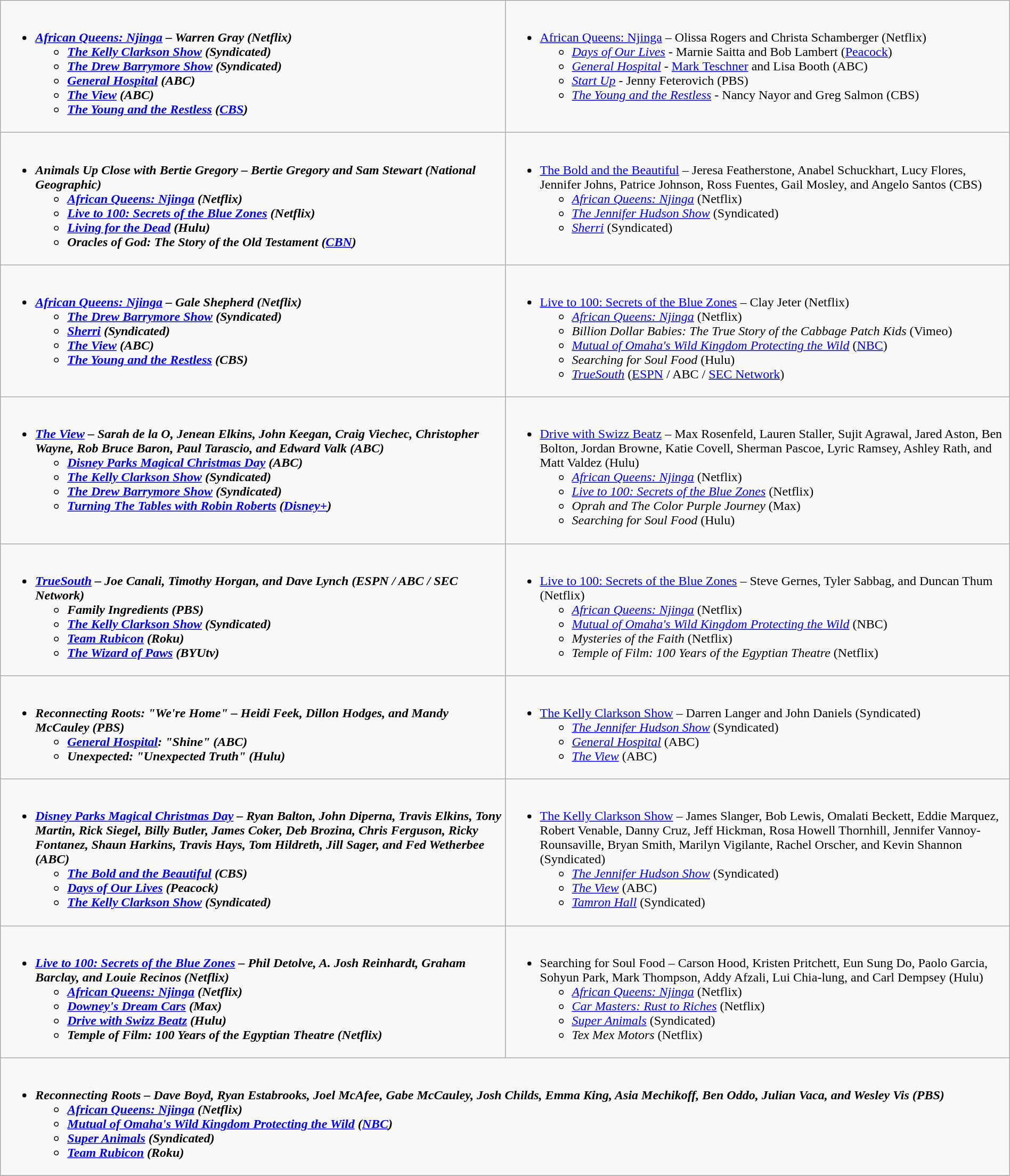<table class=wikitable width="100%">
<tr>
<td style="vertical-align:top;" width="50%"><br><ul><li><strong><em><a href='#'>African Queens: Njinga</a><em> – Warren Gray (Netflix)<strong><ul><li></em><a href='#'>The Kelly Clarkson Show</a><em> (Syndicated)</li><li></em><a href='#'>The Drew Barrymore Show</a><em> (Syndicated)</li><li></em><a href='#'>General Hospital</a><em> (ABC)</li><li></em><a href='#'>The View</a><em> (ABC)</li><li></em><a href='#'>The Young and the Restless</a><em> (<a href='#'>CBS</a>)</li></ul></li></ul></td>
<td style="vertical-align:top;" width="50%"><br><ul><li></em></strong><a href='#'>African Queens: Njinga</a></em> – Olissa Rogers and Christa Schamberger (Netflix)</strong><ul><li><em><a href='#'>Days of Our Lives</a></em> -  Marnie Saitta and Bob Lambert (<a href='#'>Peacock</a>)</li><li><em><a href='#'>General Hospital</a></em> - <a href='#'>Mark Teschner</a> and Lisa Booth (ABC)</li><li><em><a href='#'>Start Up</a></em> - Jenny Feterovich (PBS)</li><li><em><a href='#'>The Young and the Restless</a></em> - Nancy Nayor and Greg Salmon (CBS)</li></ul></li></ul></td>
</tr>
<tr>
<td style="vertical-align:top;" width="50%"><br><ul><li><strong><em>Animals Up Close with Bertie Gregory<em> – Bertie Gregory and Sam Stewart (National Geographic)<strong><ul><li></em><a href='#'>African Queens: Njinga</a><em> (Netflix)</li><li></em><a href='#'>Live to 100: Secrets of the Blue Zones</a><em> (Netflix)</li><li></em><a href='#'>Living for the Dead</a><em> (Hulu)</li><li></em>Oracles of God: The Story of the Old Testament<em> (<a href='#'>CBN</a>)</li></ul></li></ul></td>
<td style="vertical-align:top;" width="50%"><br><ul><li></em></strong><a href='#'>The Bold and the Beautiful</a></em> – Jeresa Featherstone, Anabel Schuckhart, Lucy Flores, Jennifer Johns, Patrice Johnson, Ross Fuentes, Gail Mosley, and Angelo Santos (CBS)</strong><ul><li><em><a href='#'>African Queens: Njinga</a></em> (Netflix)</li><li><em><a href='#'>The Jennifer Hudson Show</a></em> (Syndicated)</li><li><em><a href='#'>Sherri</a></em> (Syndicated)</li></ul></li></ul></td>
</tr>
<tr>
<td style="vertical-align:top;" width="50%"><br><ul><li><strong><em><a href='#'>African Queens: Njinga</a><em> – Gale Shepherd (Netflix)<strong><ul><li></em><a href='#'>The Drew Barrymore Show</a><em> (Syndicated)</li><li></em><a href='#'>Sherri</a><em> (Syndicated)</li><li></em><a href='#'>The View</a><em> (ABC)</li><li></em><a href='#'>The Young and the Restless</a><em> (CBS)</li></ul></li></ul></td>
<td style="vertical-align:top;" width="50%"><br><ul><li></em></strong><a href='#'>Live to 100: Secrets of the Blue Zones</a></em> – Clay Jeter (Netflix)</strong><ul><li><em><a href='#'>African Queens: Njinga</a></em> (Netflix)</li><li><em>Billion Dollar Babies: The True Story of the Cabbage Patch Kids</em> (Vimeo)</li><li><em><a href='#'>Mutual of Omaha's Wild Kingdom Protecting the Wild</a></em> (<a href='#'>NBC</a>)</li><li><em>Searching for Soul Food</em> (Hulu)</li><li><em><a href='#'>TrueSouth</a></em> (<a href='#'>ESPN</a> / ABC / <a href='#'>SEC Network</a>)</li></ul></li></ul></td>
</tr>
<tr>
<td style="vertical-align:top;" width="50%"><br><ul><li><strong><em><a href='#'>The View</a><em> – Sarah de la O, Jenean Elkins, John Keegan, Craig Viechec, Christopher Wayne, Rob Bruce Baron, Paul Tarascio, and Edward Valk (ABC)<strong><ul><li></em><a href='#'>Disney Parks Magical Christmas Day</a><em> (ABC)</li><li></em><a href='#'>The Kelly Clarkson Show</a><em> (Syndicated)</li><li></em><a href='#'>The Drew Barrymore Show</a><em> (Syndicated)</li><li></em><a href='#'>Turning The Tables with Robin Roberts</a><em> (<a href='#'>Disney+</a>)</li></ul></li></ul></td>
<td style="vertical-align:top;" width="50%"><br><ul><li></em></strong><a href='#'>Drive with Swizz Beatz</a></em> – Max Rosenfeld, Lauren Staller, Sujit Agrawal, Jared Aston, Ben Bolton, Jordan Browne, Katie Covell, Sherman Pascoe, Lyric Ramsey, Ashley Rath, and Matt Valdez (Hulu)</strong><ul><li><em><a href='#'>African Queens: Njinga</a></em> (Netflix)</li><li><em><a href='#'>Live to 100: Secrets of the Blue Zones</a></em> (Netflix)</li><li><em>Oprah and The Color Purple Journey</em> (Max)</li><li><em>Searching for Soul Food</em> (Hulu)</li></ul></li></ul></td>
</tr>
<tr>
<td style="vertical-align:top;" width="50%"><br><ul><li><strong><em><a href='#'>TrueSouth</a><em> – Joe Canali, Timothy Horgan, and Dave Lynch (ESPN / ABC / SEC Network)<strong><ul><li></em>Family Ingredients<em> (PBS)</li><li></em><a href='#'>The Kelly Clarkson Show</a><em> (Syndicated)</li><li></em><a href='#'>Team Rubicon</a><em> (Roku)</li><li></em><a href='#'>The Wizard of Paws</a><em> (BYUtv)</li></ul></li></ul></td>
<td style="vertical-align:top;" width="50%"><br><ul><li></em></strong><a href='#'>Live to 100: Secrets of the Blue Zones</a></em> – Steve Gernes, Tyler Sabbag, and Duncan Thum (Netflix)</strong><ul><li><em><a href='#'>African Queens: Njinga</a></em> (Netflix)</li><li><em><a href='#'>Mutual of Omaha's Wild Kingdom Protecting the Wild</a></em> (NBC)</li><li><em>Mysteries of the Faith</em> (Netflix)</li><li><em>Temple of Film: 100 Years of the Egyptian Theatre</em> (Netflix)</li></ul></li></ul></td>
</tr>
<tr>
<td style="vertical-align:top;" width="50%"><br><ul><li><strong><em>Reconnecting Roots<em>: "We're Home" – Heidi Feek, Dillon Hodges, and Mandy McCauley (PBS)<strong><ul><li></em><a href='#'>General Hospital</a><em>: "Shine" (ABC)</li><li></em>Unexpected<em>: "Unexpected Truth" (Hulu)</li></ul></li></ul></td>
<td style="vertical-align:top;" width="50%"><br><ul><li></em></strong><a href='#'>The Kelly Clarkson Show</a></em> – Darren Langer and John Daniels (Syndicated)</strong><ul><li><em><a href='#'>The Jennifer Hudson Show</a></em> (Syndicated)</li><li><em><a href='#'>General Hospital</a></em> (ABC)</li><li><em><a href='#'>The View</a></em> (ABC)</li></ul></li></ul></td>
</tr>
<tr>
<td style="vertical-align:top;" width="50%"><br><ul><li><strong><em><a href='#'>Disney Parks Magical Christmas Day</a><em> – Ryan Balton, John Diperna, Travis Elkins, Tony Martin, Rick Siegel, Billy Butler, James Coker, Deb Brozina, Chris Ferguson, Ricky Fontanez, Shaun Harkins, Travis Hays, Tom Hildreth, Jill Sager, and Fed Wetherbee (ABC)<strong><ul><li></em><a href='#'>The Bold and the Beautiful</a><em> (CBS)</li><li></em><a href='#'>Days of Our Lives</a><em> (Peacock)</li><li></em><a href='#'>The Kelly Clarkson Show</a><em> (Syndicated)</li></ul></li></ul></td>
<td style="vertical-align:top;" width="50%"><br><ul><li></em></strong><a href='#'>The Kelly Clarkson Show</a></em> – James Slanger, Bob Lewis, Omalati Beckett, Eddie Marquez, Robert Venable, Danny Cruz, Jeff Hickman, Rosa Howell Thornhill, Jennifer Vannoy-Rounsaville, Bryan Smith, Marilyn Vigilante, Rachel Orscher, and Kevin Shannon (Syndicated)</strong><ul><li><em><a href='#'>The Jennifer Hudson Show</a></em> (Syndicated)</li><li><em><a href='#'>The View</a></em> (ABC)</li><li><em><a href='#'>Tamron Hall</a></em> (Syndicated)</li></ul></li></ul></td>
</tr>
<tr>
<td style="vertical-align:top;" width="50%"><br><ul><li><strong><em><a href='#'>Live to 100: Secrets of the Blue Zones</a><em> – Phil Detolve, A. Josh Reinhardt, Graham Barclay, and Louie Recinos (Netflix)<strong><ul><li></em><a href='#'>African Queens: Njinga</a><em> (Netflix)</li><li></em><a href='#'>Downey's Dream Cars</a><em> (Max)</li><li></em><a href='#'>Drive with Swizz Beatz</a><em> (Hulu)</li><li></em>Temple of Film: 100 Years of the Egyptian Theatre<em> (Netflix)</li></ul></li></ul></td>
<td style="vertical-align:top;" width="50%"><br><ul><li></em></strong>Searching for Soul Food</em> – Carson Hood, Kristen Pritchett, Eun Sung Do, Paolo Garcia, Sohyun Park, Mark Thompson, Addy Afzali, Lui Chia-lung, and Carl Dempsey (Hulu)</strong><ul><li><em><a href='#'>African Queens: Njinga</a></em> (Netflix)</li><li><em><a href='#'>Car Masters: Rust to Riches</a></em> (Netflix)</li><li><em><a href='#'>Super Animals</a></em> (Syndicated)</li><li><em>Tex Mex Motors</em> (Netflix)</li></ul></li></ul></td>
</tr>
<tr>
<td colspan="2" style="vertical-align:top;" width="50%"><br><ul><li><strong><em>Reconnecting Roots<em> – Dave Boyd, Ryan Estabrooks, Joel McAfee, Gabe McCauley, Josh Childs, Emma King, Asia Mechikoff, Ben Oddo, Julian Vaca, and Wesley Vis (PBS)<strong><ul><li></em><a href='#'>African Queens: Njinga</a><em> (Netflix)</li><li></em><a href='#'>Mutual of Omaha's Wild Kingdom Protecting the Wild</a><em> (<a href='#'>NBC</a>)</li><li></em><a href='#'>Super Animals</a><em> (Syndicated)</li><li></em><a href='#'>Team Rubicon</a><em> (Roku)</li></ul></li></ul></td>
</tr>
<tr>
</tr>
</table>
